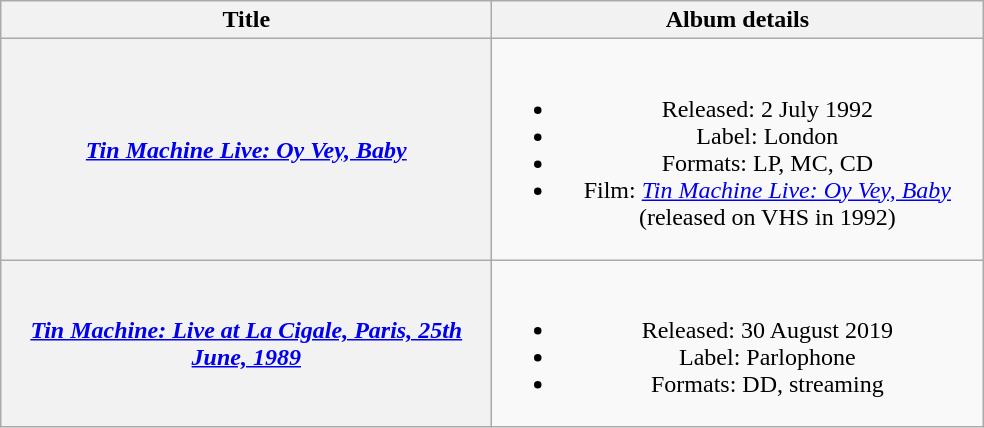<table class="wikitable plainrowheaders" style="text-align:center;">
<tr>
<th scope="col" style="width:20em;">Title</th>
<th scope="col" style="width:20em;">Album details</th>
</tr>
<tr>
<th scope="row"><em><a href='#'>Tin Machine Live: Oy Vey, Baby</a></em></th>
<td><br><ul><li>Released: 2 July 1992</li><li>Label: London</li><li>Formats: LP, MC, CD</li><li>Film: <em><a href='#'>Tin Machine Live: Oy Vey, Baby</a></em> (released on VHS in 1992)</li></ul></td>
</tr>
<tr>
<th scope="row"><em><a href='#'>Tin Machine: Live at La Cigale, Paris, 25th June, 1989</a></em></th>
<td><br><ul><li>Released: 30 August 2019</li><li>Label: Parlophone</li><li>Formats: DD, streaming</li></ul></td>
</tr>
</table>
